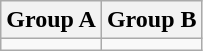<table class=wikitable>
<tr>
<th width=50%>Group A</th>
<th width=50%>Group B</th>
</tr>
<tr>
<td></td>
<td></td>
</tr>
</table>
